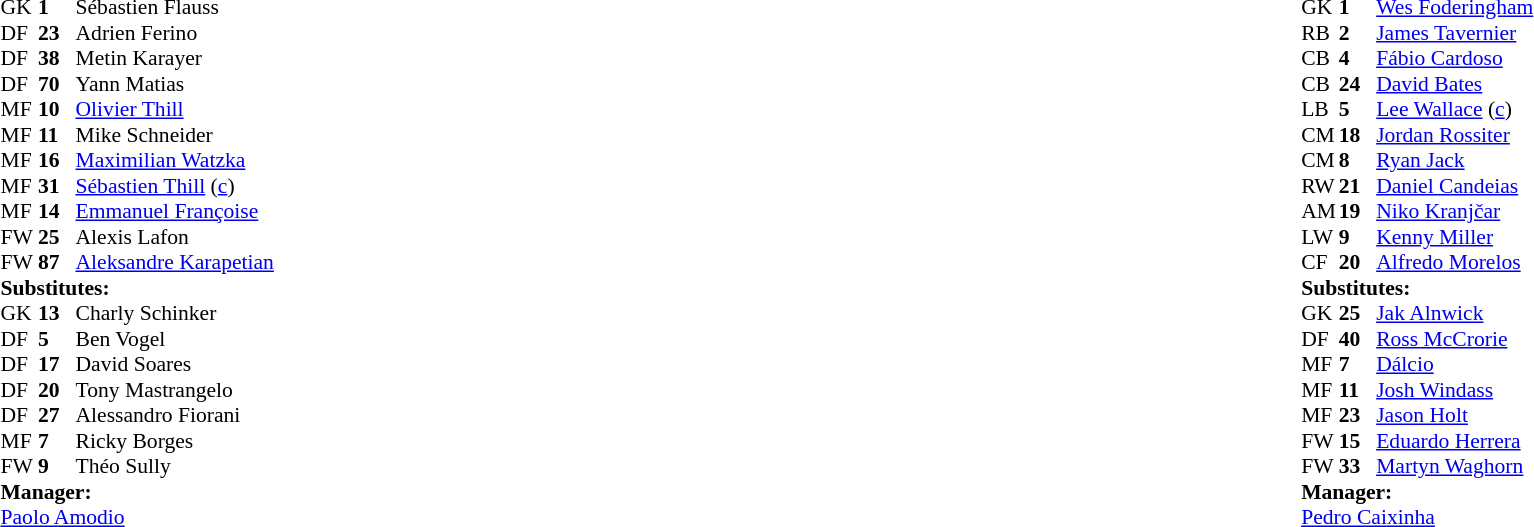<table width="100%">
<tr>
<td valign="top" width="50%"><br><table style="font-size: 90%" cellspacing="0" cellpadding="0">
<tr>
<th width="25"></th>
<th width="25"></th>
</tr>
<tr>
<td>GK</td>
<td><strong>1</strong></td>
<td> Sébastien Flauss</td>
<td></td>
<td></td>
</tr>
<tr>
<td>DF</td>
<td><strong>23</strong></td>
<td> Adrien Ferino</td>
</tr>
<tr>
<td>DF</td>
<td><strong>38</strong></td>
<td> Metin Karayer</td>
</tr>
<tr>
<td>DF</td>
<td><strong>70</strong></td>
<td> Yann Matias</td>
</tr>
<tr>
<td>MF</td>
<td><strong>10</strong></td>
<td> <a href='#'>Olivier Thill</a></td>
<td></td>
<td></td>
</tr>
<tr>
<td>MF</td>
<td><strong>11</strong></td>
<td> Mike Schneider</td>
</tr>
<tr>
<td>MF</td>
<td><strong>16</strong></td>
<td> <a href='#'>Maximilian Watzka</a></td>
</tr>
<tr>
<td>MF</td>
<td><strong>31</strong></td>
<td> <a href='#'>Sébastien Thill</a> (<a href='#'>c</a>)</td>
</tr>
<tr>
<td>MF</td>
<td><strong>14</strong></td>
<td> <a href='#'>Emmanuel Françoise</a></td>
</tr>
<tr>
<td>FW</td>
<td><strong>25</strong></td>
<td> Alexis Lafon</td>
</tr>
<tr>
<td>FW</td>
<td><strong>87</strong></td>
<td> <a href='#'>Aleksandre Karapetian</a></td>
<td></td>
<td></td>
</tr>
<tr>
<td colspan=4><strong>Substitutes:</strong></td>
</tr>
<tr>
<td>GK</td>
<td><strong>13</strong></td>
<td> Charly Schinker</td>
<td></td>
<td></td>
</tr>
<tr>
<td>DF</td>
<td><strong>5</strong></td>
<td> Ben Vogel</td>
<td></td>
<td></td>
</tr>
<tr>
<td>DF</td>
<td><strong>17</strong></td>
<td> David Soares</td>
</tr>
<tr>
<td>DF</td>
<td><strong>20</strong></td>
<td> Tony Mastrangelo</td>
</tr>
<tr>
<td>DF</td>
<td><strong>27</strong></td>
<td> Alessandro Fiorani</td>
<td></td>
<td></td>
</tr>
<tr>
<td>MF</td>
<td><strong>7</strong></td>
<td> Ricky Borges</td>
</tr>
<tr>
<td>FW</td>
<td><strong>9</strong></td>
<td> Théo Sully</td>
</tr>
<tr>
<td colspan=4><strong>Manager:</strong></td>
</tr>
<tr>
<td colspan="4"> <a href='#'>Paolo Amodio</a></td>
</tr>
</table>
</td>
<td valign="top" width="50%"><br><table style="font-size: 90%" cellspacing="0" cellpadding="0" align=center>
<tr>
<th width="25"></th>
<th width="25"></th>
</tr>
<tr>
<td>GK</td>
<td><strong>1</strong></td>
<td> <a href='#'>Wes Foderingham</a></td>
</tr>
<tr>
<td>RB</td>
<td><strong>2</strong></td>
<td> <a href='#'>James Tavernier</a></td>
</tr>
<tr>
<td>CB</td>
<td><strong>4</strong></td>
<td> <a href='#'>Fábio Cardoso</a></td>
</tr>
<tr>
<td>CB</td>
<td><strong>24</strong></td>
<td> <a href='#'>David Bates</a></td>
</tr>
<tr>
<td>LB</td>
<td><strong>5</strong></td>
<td> <a href='#'>Lee Wallace</a> (<a href='#'>c</a>)</td>
</tr>
<tr>
<td>CM</td>
<td><strong>18</strong></td>
<td> <a href='#'>Jordan Rossiter</a></td>
<td></td>
<td></td>
</tr>
<tr>
<td>CM</td>
<td><strong>8</strong></td>
<td> <a href='#'>Ryan Jack</a></td>
</tr>
<tr>
<td>RW</td>
<td><strong>21</strong></td>
<td> <a href='#'>Daniel Candeias</a></td>
<td></td>
<td></td>
</tr>
<tr>
<td>AM</td>
<td><strong>19</strong></td>
<td> <a href='#'>Niko Kranjčar</a></td>
</tr>
<tr>
<td>LW</td>
<td><strong>9</strong></td>
<td> <a href='#'>Kenny Miller</a></td>
</tr>
<tr>
<td>CF</td>
<td><strong>20</strong></td>
<td> <a href='#'>Alfredo Morelos</a></td>
<td></td>
<td></td>
</tr>
<tr>
<td colspan=4><strong>Substitutes:</strong></td>
</tr>
<tr>
<td>GK</td>
<td><strong>25</strong></td>
<td> <a href='#'>Jak Alnwick</a></td>
</tr>
<tr>
<td>DF</td>
<td><strong>40</strong></td>
<td> <a href='#'>Ross McCrorie</a></td>
</tr>
<tr>
<td>MF</td>
<td><strong>7</strong></td>
<td> <a href='#'>Dálcio</a></td>
<td></td>
<td></td>
</tr>
<tr>
<td>MF</td>
<td><strong>11</strong></td>
<td> <a href='#'>Josh Windass</a></td>
<td></td>
<td></td>
</tr>
<tr>
<td>MF</td>
<td><strong>23</strong></td>
<td> <a href='#'>Jason Holt</a></td>
</tr>
<tr>
<td>FW</td>
<td><strong>15</strong></td>
<td> <a href='#'>Eduardo Herrera</a></td>
<td></td>
<td></td>
</tr>
<tr>
<td>FW</td>
<td><strong>33</strong></td>
<td> <a href='#'>Martyn Waghorn</a></td>
</tr>
<tr>
<td colspan=4><strong>Manager:</strong></td>
</tr>
<tr>
<td colspan="4"> <a href='#'>Pedro Caixinha</a></td>
</tr>
</table>
</td>
</tr>
</table>
